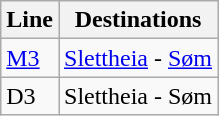<table class="wikitable">
<tr>
<th>Line</th>
<th>Destinations</th>
</tr>
<tr>
<td><a href='#'>M3</a></td>
<td><a href='#'>Slettheia</a> - <a href='#'>Søm</a></td>
</tr>
<tr>
<td>D3</td>
<td>Slettheia - Søm</td>
</tr>
</table>
